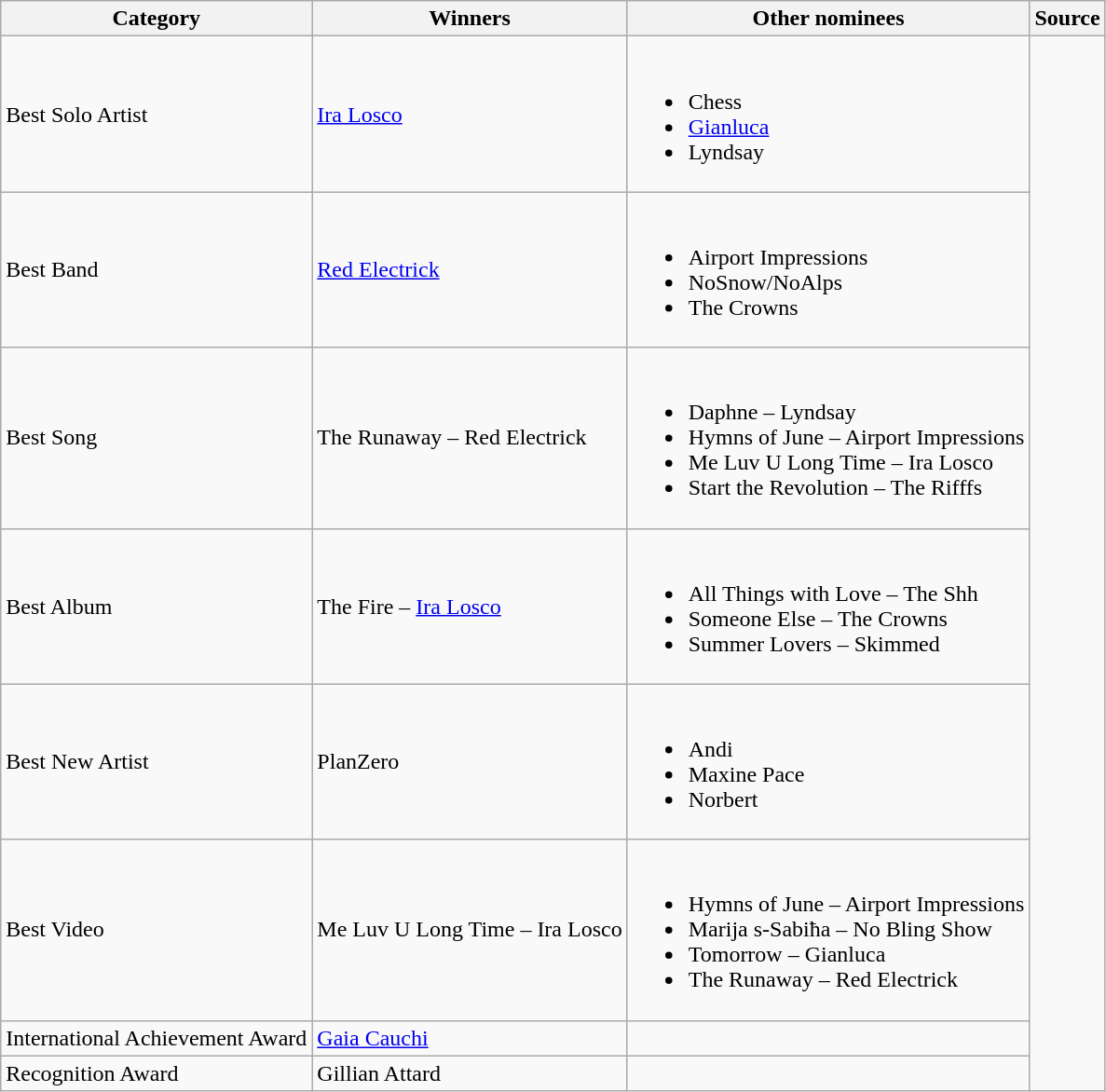<table class="wikitable">
<tr>
<th>Category</th>
<th>Winners</th>
<th>Other nominees</th>
<th>Source</th>
</tr>
<tr>
<td>Best Solo Artist</td>
<td><a href='#'>Ira Losco</a></td>
<td><br><ul><li>Chess</li><li><a href='#'>Gianluca</a></li><li>Lyndsay</li></ul></td>
<td rowspan="8"></td>
</tr>
<tr>
<td>Best Band</td>
<td><a href='#'>Red Electrick</a></td>
<td><br><ul><li>Airport Impressions</li><li>NoSnow/NoAlps</li><li>The Crowns</li></ul></td>
</tr>
<tr>
<td>Best Song</td>
<td>The Runaway – Red Electrick</td>
<td><br><ul><li>Daphne – Lyndsay</li><li>Hymns of June – Airport Impressions</li><li>Me Luv U Long Time – Ira Losco</li><li>Start the Revolution – The Rifffs</li></ul></td>
</tr>
<tr>
<td>Best Album</td>
<td>The Fire – <a href='#'>Ira Losco</a></td>
<td><br><ul><li>All Things with Love – The Shh</li><li>Someone Else – The Crowns</li><li>Summer Lovers – Skimmed</li></ul></td>
</tr>
<tr>
<td>Best New Artist</td>
<td>PlanZero</td>
<td><br><ul><li>Andi</li><li>Maxine Pace</li><li>Norbert</li></ul></td>
</tr>
<tr>
<td>Best Video</td>
<td>Me Luv U Long Time – Ira Losco</td>
<td><br><ul><li>Hymns of June – Airport Impressions</li><li>Marija s-Sabiħa – No Bling Show</li><li>Tomorrow – Gianluca</li><li>The Runaway – Red Electrick</li></ul></td>
</tr>
<tr>
<td>International Achievement Award</td>
<td><a href='#'>Gaia Cauchi</a></td>
<td></td>
</tr>
<tr>
<td>Recognition Award</td>
<td>Gillian Attard</td>
<td></td>
</tr>
</table>
